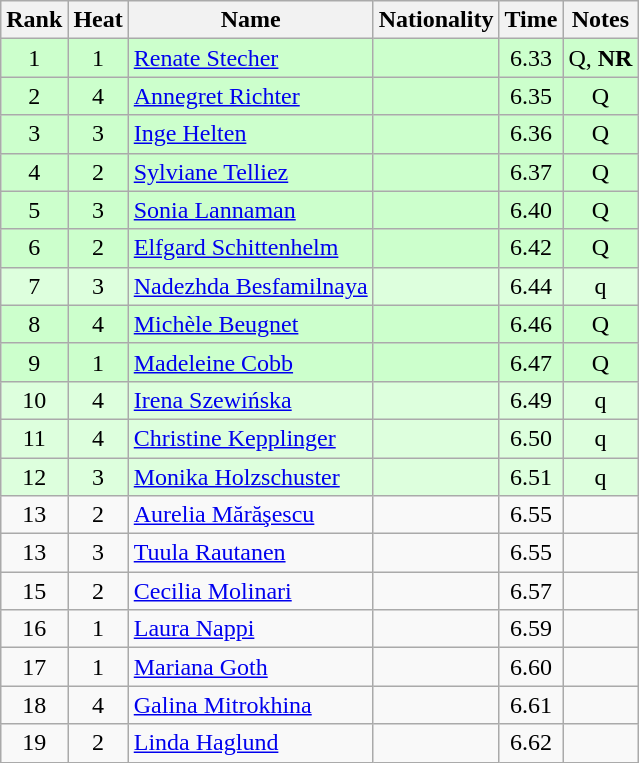<table class="wikitable sortable" style="text-align:center">
<tr>
<th>Rank</th>
<th>Heat</th>
<th>Name</th>
<th>Nationality</th>
<th>Time</th>
<th>Notes</th>
</tr>
<tr bgcolor=ccffcc>
<td>1</td>
<td>1</td>
<td align="left"><a href='#'>Renate Stecher</a></td>
<td align=left></td>
<td>6.33</td>
<td>Q, <strong>NR</strong></td>
</tr>
<tr bgcolor=ccffcc>
<td>2</td>
<td>4</td>
<td align="left"><a href='#'>Annegret Richter</a></td>
<td align=left></td>
<td>6.35</td>
<td>Q</td>
</tr>
<tr bgcolor=ccffcc>
<td>3</td>
<td>3</td>
<td align="left"><a href='#'>Inge Helten</a></td>
<td align=left></td>
<td>6.36</td>
<td>Q</td>
</tr>
<tr bgcolor=ccffcc>
<td>4</td>
<td>2</td>
<td align="left"><a href='#'>Sylviane Telliez</a></td>
<td align=left></td>
<td>6.37</td>
<td>Q</td>
</tr>
<tr bgcolor=ccffcc>
<td>5</td>
<td>3</td>
<td align="left"><a href='#'>Sonia Lannaman</a></td>
<td align=left></td>
<td>6.40</td>
<td>Q</td>
</tr>
<tr bgcolor=ccffcc>
<td>6</td>
<td>2</td>
<td align="left"><a href='#'>Elfgard Schittenhelm</a></td>
<td align=left></td>
<td>6.42</td>
<td>Q</td>
</tr>
<tr bgcolor=ddffdd>
<td>7</td>
<td>3</td>
<td align="left"><a href='#'>Nadezhda Besfamilnaya</a></td>
<td align=left></td>
<td>6.44</td>
<td>q</td>
</tr>
<tr bgcolor=ccffcc>
<td>8</td>
<td>4</td>
<td align="left"><a href='#'>Michèle Beugnet</a></td>
<td align=left></td>
<td>6.46</td>
<td>Q</td>
</tr>
<tr bgcolor=ccffcc>
<td>9</td>
<td>1</td>
<td align="left"><a href='#'>Madeleine Cobb</a></td>
<td align=left></td>
<td>6.47</td>
<td>Q</td>
</tr>
<tr bgcolor=ddffdd>
<td>10</td>
<td>4</td>
<td align="left"><a href='#'>Irena Szewińska</a></td>
<td align=left></td>
<td>6.49</td>
<td>q</td>
</tr>
<tr bgcolor=ddffdd>
<td>11</td>
<td>4</td>
<td align="left"><a href='#'>Christine Kepplinger</a></td>
<td align=left></td>
<td>6.50</td>
<td>q</td>
</tr>
<tr bgcolor=ddffdd>
<td>12</td>
<td>3</td>
<td align="left"><a href='#'>Monika Holzschuster</a></td>
<td align=left></td>
<td>6.51</td>
<td>q</td>
</tr>
<tr>
<td>13</td>
<td>2</td>
<td align="left"><a href='#'>Aurelia Mărăşescu</a></td>
<td align=left></td>
<td>6.55</td>
<td></td>
</tr>
<tr>
<td>13</td>
<td>3</td>
<td align="left"><a href='#'>Tuula Rautanen</a></td>
<td align=left></td>
<td>6.55</td>
<td></td>
</tr>
<tr>
<td>15</td>
<td>2</td>
<td align="left"><a href='#'>Cecilia Molinari</a></td>
<td align=left></td>
<td>6.57</td>
<td></td>
</tr>
<tr>
<td>16</td>
<td>1</td>
<td align="left"><a href='#'>Laura Nappi</a></td>
<td align=left></td>
<td>6.59</td>
<td></td>
</tr>
<tr>
<td>17</td>
<td>1</td>
<td align="left"><a href='#'>Mariana Goth</a></td>
<td align=left></td>
<td>6.60</td>
<td></td>
</tr>
<tr>
<td>18</td>
<td>4</td>
<td align="left"><a href='#'>Galina Mitrokhina</a></td>
<td align=left></td>
<td>6.61</td>
<td></td>
</tr>
<tr>
<td>19</td>
<td>2</td>
<td align="left"><a href='#'>Linda Haglund</a></td>
<td align=left></td>
<td>6.62</td>
<td></td>
</tr>
</table>
